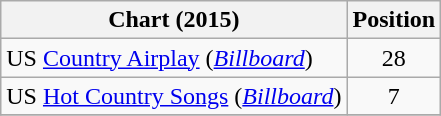<table class="wikitable sortable">
<tr>
<th scope="col">Chart (2015)</th>
<th scope="col">Position</th>
</tr>
<tr>
<td>US <a href='#'>Country Airplay</a> (<em><a href='#'>Billboard</a></em>)</td>
<td align="center">28</td>
</tr>
<tr>
<td>US <a href='#'>Hot Country Songs</a> (<em><a href='#'>Billboard</a></em>)</td>
<td align="center">7</td>
</tr>
<tr>
</tr>
</table>
